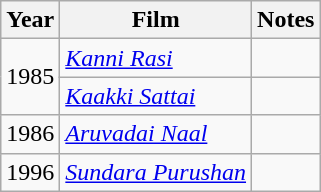<table class="wikitable sortable">
<tr>
<th scope="col">Year</th>
<th scope="col">Film</th>
<th scope="col" class="unsortable">Notes</th>
</tr>
<tr>
<td rowspan='2'>1985</td>
<td><em><a href='#'>Kanni Rasi</a></em></td>
<td></td>
</tr>
<tr>
<td><em><a href='#'>Kaakki Sattai</a></em></td>
<td></td>
</tr>
<tr>
<td>1986</td>
<td><em><a href='#'>Aruvadai Naal</a></em></td>
<td></td>
</tr>
<tr>
<td>1996</td>
<td><em><a href='#'>Sundara Purushan</a></em></td>
<td></td>
</tr>
</table>
